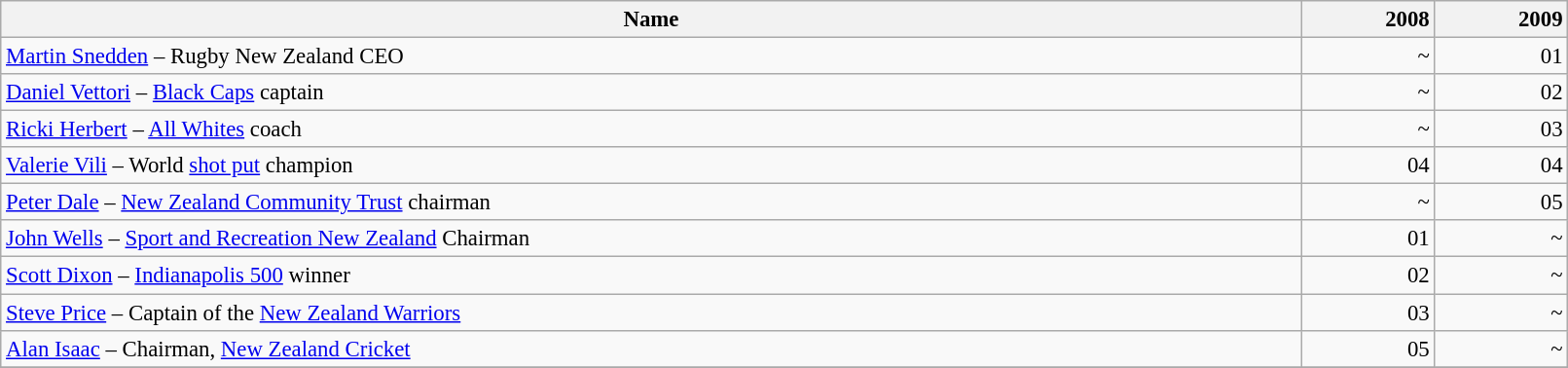<table class="wikitable sortable" width="85%" style="font-size:95%;">
<tr>
<th>Name</th>
<th style="text-align: right;">2008</th>
<th style="text-align: right;">2009</th>
</tr>
<tr>
<td><a href='#'>Martin Snedden</a> – Rugby New Zealand CEO</td>
<td style="text-align: right;">~</td>
<td style="text-align: right;">01</td>
</tr>
<tr>
<td><a href='#'>Daniel Vettori</a> – <a href='#'>Black Caps</a> captain</td>
<td style="text-align: right;">~</td>
<td style="text-align: right;">02</td>
</tr>
<tr>
<td><a href='#'>Ricki Herbert</a> – <a href='#'>All Whites</a> coach</td>
<td style="text-align: right;">~</td>
<td style="text-align: right;">03</td>
</tr>
<tr>
<td><a href='#'>Valerie Vili</a> – World <a href='#'>shot put</a> champion</td>
<td style="text-align: right;">04</td>
<td style="text-align: right;">04</td>
</tr>
<tr>
<td><a href='#'>Peter Dale</a> – <a href='#'>New Zealand Community Trust</a> chairman</td>
<td style="text-align: right;">~</td>
<td style="text-align: right;">05</td>
</tr>
<tr>
<td><a href='#'>John Wells</a> – <a href='#'>Sport and Recreation New Zealand</a> Chairman</td>
<td style="text-align: right;">01</td>
<td style="text-align: right;">~</td>
</tr>
<tr>
<td><a href='#'>Scott Dixon</a> – <a href='#'>Indianapolis 500</a> winner</td>
<td style="text-align: right;">02</td>
<td style="text-align: right;">~</td>
</tr>
<tr>
<td><a href='#'>Steve Price</a> – Captain of the <a href='#'>New Zealand Warriors</a></td>
<td style="text-align: right;">03</td>
<td style="text-align: right;">~</td>
</tr>
<tr>
<td><a href='#'>Alan Isaac</a> – Chairman, <a href='#'>New Zealand Cricket</a></td>
<td style="text-align: right;">05</td>
<td style="text-align: right;">~</td>
</tr>
<tr>
</tr>
</table>
